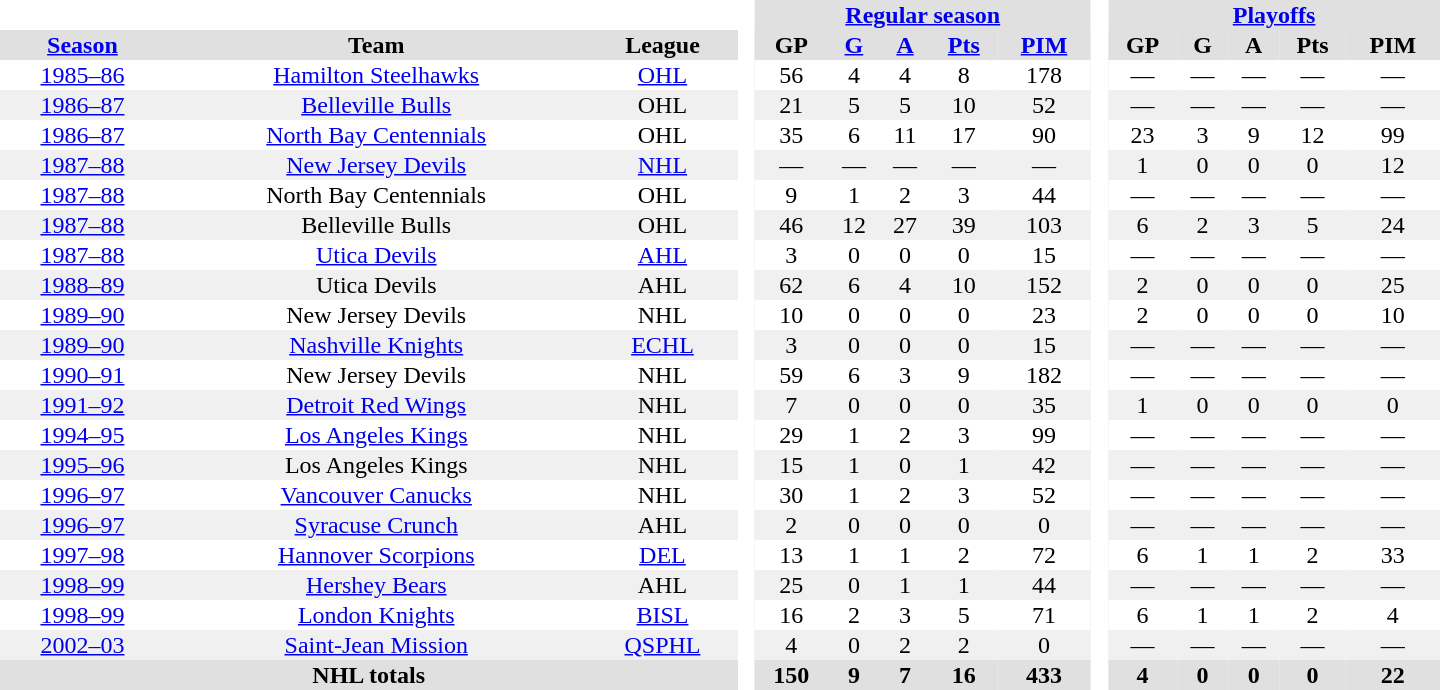<table border="0" cellpadding="1" cellspacing="0" style="text-align:center; width:60em">
<tr bgcolor="#e0e0e0">
<th colspan="3" bgcolor="#ffffff"> </th>
<th rowspan="99" bgcolor="#ffffff"> </th>
<th colspan="5"><a href='#'>Regular season</a></th>
<th rowspan="99" bgcolor="#ffffff"> </th>
<th colspan="5"><a href='#'>Playoffs</a></th>
</tr>
<tr bgcolor="#e0e0e0">
<th><a href='#'>Season</a></th>
<th>Team</th>
<th>League</th>
<th>GP</th>
<th><a href='#'>G</a></th>
<th><a href='#'>A</a></th>
<th><a href='#'>Pts</a></th>
<th><a href='#'>PIM</a></th>
<th>GP</th>
<th>G</th>
<th>A</th>
<th>Pts</th>
<th>PIM</th>
</tr>
<tr>
<td><a href='#'>1985–86</a></td>
<td><a href='#'>Hamilton Steelhawks</a></td>
<td><a href='#'>OHL</a></td>
<td>56</td>
<td>4</td>
<td>4</td>
<td>8</td>
<td>178</td>
<td>—</td>
<td>—</td>
<td>—</td>
<td>—</td>
<td>—</td>
</tr>
<tr bgcolor="#f0f0f0">
<td><a href='#'>1986–87</a></td>
<td><a href='#'>Belleville Bulls</a></td>
<td>OHL</td>
<td>21</td>
<td>5</td>
<td>5</td>
<td>10</td>
<td>52</td>
<td>—</td>
<td>—</td>
<td>—</td>
<td>—</td>
<td>—</td>
</tr>
<tr>
<td><a href='#'>1986–87</a></td>
<td><a href='#'>North Bay Centennials</a></td>
<td>OHL</td>
<td>35</td>
<td>6</td>
<td>11</td>
<td>17</td>
<td>90</td>
<td>23</td>
<td>3</td>
<td>9</td>
<td>12</td>
<td>99</td>
</tr>
<tr bgcolor="#f0f0f0">
<td><a href='#'>1987–88</a></td>
<td><a href='#'>New Jersey Devils</a></td>
<td><a href='#'>NHL</a></td>
<td>—</td>
<td>—</td>
<td>—</td>
<td>—</td>
<td>—</td>
<td>1</td>
<td>0</td>
<td>0</td>
<td>0</td>
<td>12</td>
</tr>
<tr>
<td><a href='#'>1987–88</a></td>
<td>North Bay Centennials</td>
<td>OHL</td>
<td>9</td>
<td>1</td>
<td>2</td>
<td>3</td>
<td>44</td>
<td>—</td>
<td>—</td>
<td>—</td>
<td>—</td>
<td>—</td>
</tr>
<tr bgcolor="#f0f0f0">
<td><a href='#'>1987–88</a></td>
<td>Belleville Bulls</td>
<td>OHL</td>
<td>46</td>
<td>12</td>
<td>27</td>
<td>39</td>
<td>103</td>
<td>6</td>
<td>2</td>
<td>3</td>
<td>5</td>
<td>24</td>
</tr>
<tr>
<td><a href='#'>1987–88</a></td>
<td><a href='#'>Utica Devils</a></td>
<td><a href='#'>AHL</a></td>
<td>3</td>
<td>0</td>
<td>0</td>
<td>0</td>
<td>15</td>
<td>—</td>
<td>—</td>
<td>—</td>
<td>—</td>
<td>—</td>
</tr>
<tr bgcolor="#f0f0f0">
<td><a href='#'>1988–89</a></td>
<td>Utica Devils</td>
<td>AHL</td>
<td>62</td>
<td>6</td>
<td>4</td>
<td>10</td>
<td>152</td>
<td>2</td>
<td>0</td>
<td>0</td>
<td>0</td>
<td>25</td>
</tr>
<tr>
<td><a href='#'>1989–90</a></td>
<td>New Jersey Devils</td>
<td>NHL</td>
<td>10</td>
<td>0</td>
<td>0</td>
<td>0</td>
<td>23</td>
<td>2</td>
<td>0</td>
<td>0</td>
<td>0</td>
<td>10</td>
</tr>
<tr bgcolor="#f0f0f0">
<td><a href='#'>1989–90</a></td>
<td><a href='#'>Nashville Knights</a></td>
<td><a href='#'>ECHL</a></td>
<td>3</td>
<td>0</td>
<td>0</td>
<td>0</td>
<td>15</td>
<td>—</td>
<td>—</td>
<td>—</td>
<td>—</td>
<td>—</td>
</tr>
<tr>
<td><a href='#'>1990–91</a></td>
<td>New Jersey Devils</td>
<td>NHL</td>
<td>59</td>
<td>6</td>
<td>3</td>
<td>9</td>
<td>182</td>
<td>—</td>
<td>—</td>
<td>—</td>
<td>—</td>
<td>—</td>
</tr>
<tr bgcolor="#f0f0f0">
<td><a href='#'>1991–92</a></td>
<td><a href='#'>Detroit Red Wings</a></td>
<td>NHL</td>
<td>7</td>
<td>0</td>
<td>0</td>
<td>0</td>
<td>35</td>
<td>1</td>
<td>0</td>
<td>0</td>
<td>0</td>
<td>0</td>
</tr>
<tr>
<td><a href='#'>1994–95</a></td>
<td><a href='#'>Los Angeles Kings</a></td>
<td>NHL</td>
<td>29</td>
<td>1</td>
<td>2</td>
<td>3</td>
<td>99</td>
<td>—</td>
<td>—</td>
<td>—</td>
<td>—</td>
<td>—</td>
</tr>
<tr bgcolor="#f0f0f0">
<td><a href='#'>1995–96</a></td>
<td>Los Angeles Kings</td>
<td>NHL</td>
<td>15</td>
<td>1</td>
<td>0</td>
<td>1</td>
<td>42</td>
<td>—</td>
<td>—</td>
<td>—</td>
<td>—</td>
<td>—</td>
</tr>
<tr>
<td><a href='#'>1996–97</a></td>
<td><a href='#'>Vancouver Canucks</a></td>
<td>NHL</td>
<td>30</td>
<td>1</td>
<td>2</td>
<td>3</td>
<td>52</td>
<td>—</td>
<td>—</td>
<td>—</td>
<td>—</td>
<td>—</td>
</tr>
<tr bgcolor="#f0f0f0">
<td><a href='#'>1996–97</a></td>
<td><a href='#'>Syracuse Crunch</a></td>
<td>AHL</td>
<td>2</td>
<td>0</td>
<td>0</td>
<td>0</td>
<td>0</td>
<td>—</td>
<td>—</td>
<td>—</td>
<td>—</td>
<td>—</td>
</tr>
<tr>
<td><a href='#'>1997–98</a></td>
<td><a href='#'>Hannover Scorpions</a></td>
<td><a href='#'>DEL</a></td>
<td>13</td>
<td>1</td>
<td>1</td>
<td>2</td>
<td>72</td>
<td>6</td>
<td>1</td>
<td>1</td>
<td>2</td>
<td>33</td>
</tr>
<tr bgcolor="#f0f0f0">
<td><a href='#'>1998–99</a></td>
<td><a href='#'>Hershey Bears</a></td>
<td>AHL</td>
<td>25</td>
<td>0</td>
<td>1</td>
<td>1</td>
<td>44</td>
<td>—</td>
<td>—</td>
<td>—</td>
<td>—</td>
<td>—</td>
</tr>
<tr>
<td><a href='#'>1998–99</a></td>
<td><a href='#'>London Knights</a></td>
<td><a href='#'>BISL</a></td>
<td>16</td>
<td>2</td>
<td>3</td>
<td>5</td>
<td>71</td>
<td>6</td>
<td>1</td>
<td>1</td>
<td>2</td>
<td>4</td>
</tr>
<tr bgcolor="#f0f0f0">
<td><a href='#'>2002–03</a></td>
<td><a href='#'>Saint-Jean Mission</a></td>
<td><a href='#'>QSPHL</a></td>
<td>4</td>
<td>0</td>
<td>2</td>
<td>2</td>
<td>0</td>
<td>—</td>
<td>—</td>
<td>—</td>
<td>—</td>
<td>—</td>
</tr>
<tr>
</tr>
<tr ALIGN="center" bgcolor="#e0e0e0">
<th colspan="3">NHL totals</th>
<th ALIGN="center">150</th>
<th ALIGN="center">9</th>
<th ALIGN="center">7</th>
<th ALIGN="center">16</th>
<th ALIGN="center">433</th>
<th ALIGN="center">4</th>
<th ALIGN="center">0</th>
<th ALIGN="center">0</th>
<th ALIGN="center">0</th>
<th ALIGN="center">22</th>
</tr>
</table>
